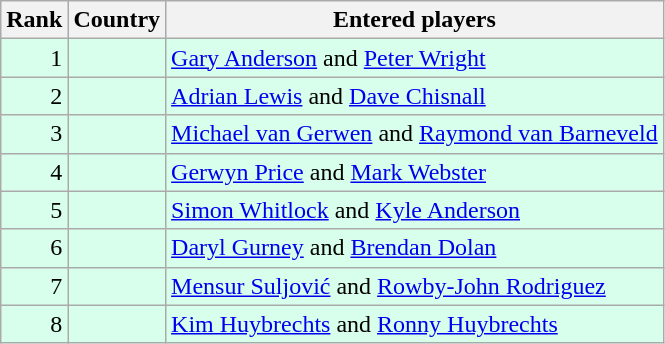<table class="wikitable">
<tr>
<th>Rank</th>
<th>Country</th>
<th>Entered players</th>
</tr>
<tr style="background:#d8ffeb;">
<td align=right>1</td>
<td></td>
<td><a href='#'>Gary Anderson</a> and <a href='#'>Peter Wright</a></td>
</tr>
<tr style="background:#d8ffeb;">
<td align=right>2</td>
<td></td>
<td><a href='#'>Adrian Lewis</a> and <a href='#'>Dave Chisnall</a></td>
</tr>
<tr style="background:#d8ffeb;">
<td align=right>3</td>
<td></td>
<td><a href='#'>Michael van Gerwen</a> and <a href='#'>Raymond van Barneveld</a></td>
</tr>
<tr style="background:#d8ffeb;">
<td align=right>4</td>
<td></td>
<td><a href='#'>Gerwyn Price</a> and <a href='#'>Mark Webster</a></td>
</tr>
<tr style="background:#d8ffeb;">
<td align=right>5</td>
<td></td>
<td><a href='#'>Simon Whitlock</a> and <a href='#'>Kyle Anderson</a></td>
</tr>
<tr style="background:#d8ffeb;">
<td align=right>6</td>
<td></td>
<td><a href='#'>Daryl Gurney</a> and <a href='#'>Brendan Dolan</a></td>
</tr>
<tr style="background:#d8ffeb;">
<td align=right>7</td>
<td></td>
<td><a href='#'>Mensur Suljović</a> and <a href='#'>Rowby-John Rodriguez</a></td>
</tr>
<tr style="background:#d8ffeb;">
<td align=right>8</td>
<td></td>
<td><a href='#'>Kim Huybrechts</a> and <a href='#'>Ronny Huybrechts</a></td>
</tr>
</table>
